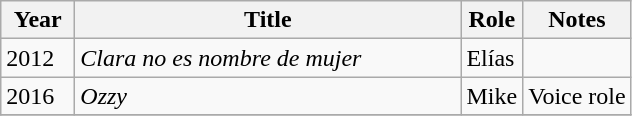<table class="wikitable sortable">
<tr>
<th width="42">Year</th>
<th width="250">Title</th>
<th>Role</th>
<th class="unsortable">Notes</th>
</tr>
<tr>
<td>2012</td>
<td><em>Clara no es nombre de mujer</em></td>
<td>Elías</td>
<td></td>
</tr>
<tr>
<td>2016</td>
<td><em>Ozzy</em></td>
<td>Mike</td>
<td>Voice role</td>
</tr>
<tr>
</tr>
</table>
